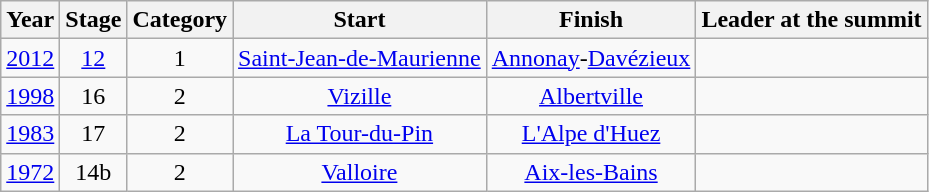<table class="wikitable" style="text-align: center;">
<tr>
<th>Year</th>
<th>Stage</th>
<th>Category</th>
<th>Start</th>
<th>Finish</th>
<th>Leader at the summit</th>
</tr>
<tr>
<td><a href='#'>2012</a></td>
<td><a href='#'>12</a></td>
<td>1</td>
<td><a href='#'>Saint-Jean-de-Maurienne</a></td>
<td><a href='#'>Annonay</a>-<a href='#'>Davézieux</a></td>
<td align=left></td>
</tr>
<tr>
<td><a href='#'>1998</a></td>
<td>16</td>
<td>2</td>
<td><a href='#'>Vizille</a></td>
<td><a href='#'>Albertville</a></td>
<td align=left></td>
</tr>
<tr>
<td><a href='#'>1983</a></td>
<td>17</td>
<td>2</td>
<td><a href='#'>La Tour-du-Pin</a></td>
<td><a href='#'>L'Alpe d'Huez</a></td>
<td align=left></td>
</tr>
<tr>
<td><a href='#'>1972</a></td>
<td>14b</td>
<td>2</td>
<td><a href='#'>Valloire</a></td>
<td><a href='#'>Aix-les-Bains</a></td>
<td align=left></td>
</tr>
</table>
